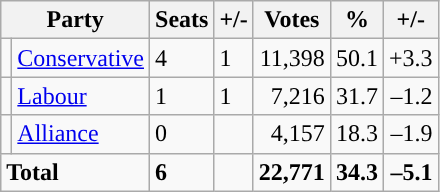<table class="wikitable sortable">
<tr>
<th colspan="2">Party</th>
<th>Seats</th>
<th>+/-</th>
<th>Votes</th>
<th>%</th>
<th>+/-</th>
</tr>
<tr>
<td style="background-color: "></td>
<td><a href='#'>Conservative</a></td>
<td>4</td>
<td> 1</td>
<td style="text-align:right;">11,398</td>
<td style="text-align:right;">50.1</td>
<td style="text-align:right;">+3.3</td>
</tr>
<tr>
<td style="background-color: "></td>
<td><a href='#'>Labour</a></td>
<td>1</td>
<td> 1</td>
<td style="text-align:right;">7,216</td>
<td style="text-align:right;">31.7</td>
<td style="text-align:right;">–1.2</td>
</tr>
<tr>
<td style="background-color: "></td>
<td><a href='#'>Alliance</a></td>
<td>0</td>
<td></td>
<td style="text-align:right;">4,157</td>
<td style="text-align:right;">18.3</td>
<td style="text-align:right;">–1.9</td>
</tr>
<tr>
<td colspan="2"><strong>Total</strong></td>
<td><strong>6</strong></td>
<td></td>
<td style="text-align:right;"><strong>22,771</strong></td>
<td style="text-align:right;"><strong>34.3</strong></td>
<td style="text-align:right;"><strong>–5.1</strong></td>
</tr>
</table>
